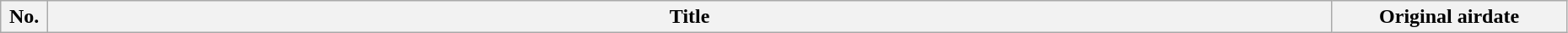<table class = "wikitable" width = "98%">
<tr>
<th bgcolor="#CCF" width="3%">No.</th>
<th bgcolor="#CCF">Title</th>
<th bgcolor="#CCF" width="15%">Original airdate<br>



</th>
</tr>
</table>
